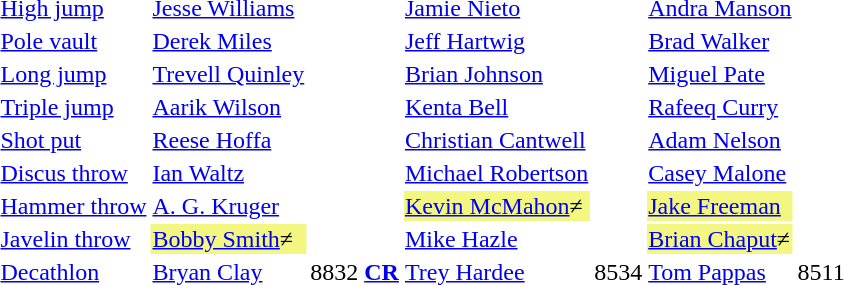<table>
<tr>
<td><a href='#'>High jump</a></td>
<td><a href='#'>Jesse Williams</a></td>
<td></td>
<td><a href='#'>Jamie Nieto</a></td>
<td></td>
<td><a href='#'>Andra Manson</a></td>
<td></td>
</tr>
<tr>
<td><a href='#'>Pole vault</a></td>
<td><a href='#'>Derek Miles</a></td>
<td></td>
<td><a href='#'>Jeff Hartwig</a></td>
<td></td>
<td><a href='#'>Brad Walker</a></td>
<td></td>
</tr>
<tr>
<td><a href='#'>Long jump</a></td>
<td><a href='#'>Trevell Quinley</a></td>
<td></td>
<td><a href='#'>Brian Johnson</a></td>
<td></td>
<td><a href='#'>Miguel Pate</a></td>
<td></td>
</tr>
<tr>
<td><a href='#'>Triple jump</a></td>
<td><a href='#'>Aarik Wilson</a></td>
<td></td>
<td><a href='#'>Kenta Bell</a></td>
<td></td>
<td><a href='#'>Rafeeq Curry</a></td>
<td></td>
</tr>
<tr>
<td><a href='#'>Shot put</a></td>
<td><a href='#'>Reese Hoffa</a></td>
<td></td>
<td><a href='#'>Christian Cantwell</a></td>
<td></td>
<td><a href='#'>Adam Nelson</a></td>
<td></td>
</tr>
<tr>
<td><a href='#'>Discus throw</a></td>
<td><a href='#'>Ian Waltz</a></td>
<td></td>
<td><a href='#'>Michael Robertson</a></td>
<td></td>
<td><a href='#'>Casey Malone</a></td>
<td></td>
</tr>
<tr>
<td><a href='#'>Hammer throw</a></td>
<td><a href='#'>A. G. Kruger</a></td>
<td></td>
<td style="background:#f3f781;"><a href='#'>Kevin McMahon</a>≠</td>
<td></td>
<td style="background:#f3f781;"><a href='#'>Jake Freeman</a></td>
<td></td>
</tr>
<tr>
<td><a href='#'>Javelin throw</a></td>
<td style="background:#f3f781;"><a href='#'>Bobby Smith</a>≠</td>
<td></td>
<td><a href='#'>Mike Hazle</a></td>
<td></td>
<td style="background:#f3f781;"><a href='#'>Brian Chaput</a>≠</td>
<td></td>
</tr>
<tr>
<td><a href='#'>Decathlon</a></td>
<td><a href='#'>Bryan Clay</a></td>
<td>8832 <strong><a href='#'>CR</a></strong></td>
<td><a href='#'>Trey Hardee</a></td>
<td>8534</td>
<td><a href='#'>Tom Pappas</a></td>
<td>8511</td>
</tr>
</table>
